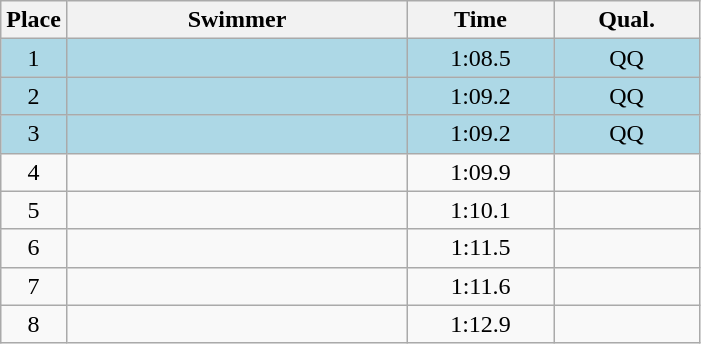<table class=wikitable style="text-align:center">
<tr>
<th>Place</th>
<th width=220>Swimmer</th>
<th width=90>Time</th>
<th width=90>Qual.</th>
</tr>
<tr bgcolor=lightblue>
<td>1</td>
<td align=left></td>
<td>1:08.5</td>
<td>QQ</td>
</tr>
<tr bgcolor=lightblue>
<td>2</td>
<td align=left></td>
<td>1:09.2</td>
<td>QQ</td>
</tr>
<tr bgcolor=lightblue>
<td>3</td>
<td align=left></td>
<td>1:09.2</td>
<td>QQ</td>
</tr>
<tr>
<td>4</td>
<td align=left></td>
<td>1:09.9</td>
<td></td>
</tr>
<tr>
<td>5</td>
<td align=left></td>
<td>1:10.1</td>
<td></td>
</tr>
<tr>
<td>6</td>
<td align=left></td>
<td>1:11.5</td>
<td></td>
</tr>
<tr>
<td>7</td>
<td align=left></td>
<td>1:11.6</td>
<td></td>
</tr>
<tr>
<td>8</td>
<td align=left></td>
<td>1:12.9</td>
<td></td>
</tr>
</table>
